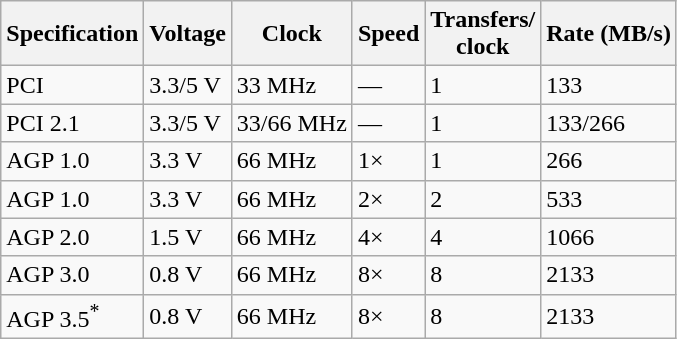<table class="wikitable floatright" style="text-align: left; margin-left: 1.5em;">
<tr>
<th>Specification</th>
<th>Voltage</th>
<th>Clock</th>
<th>Speed</th>
<th>Transfers/<br>clock</th>
<th>Rate (MB/s)</th>
</tr>
<tr>
<td>PCI</td>
<td>3.3/5 V</td>
<td>33 MHz</td>
<td>—</td>
<td>1</td>
<td>133</td>
</tr>
<tr>
<td>PCI 2.1</td>
<td>3.3/5 V</td>
<td>33/66 MHz</td>
<td>—</td>
<td>1</td>
<td>133/266</td>
</tr>
<tr>
<td>AGP 1.0</td>
<td>3.3 V</td>
<td>66 MHz</td>
<td>1×</td>
<td>1</td>
<td>266</td>
</tr>
<tr>
<td>AGP 1.0</td>
<td>3.3 V</td>
<td>66 MHz</td>
<td>2×</td>
<td>2</td>
<td>533</td>
</tr>
<tr>
<td>AGP 2.0</td>
<td>1.5 V</td>
<td>66 MHz</td>
<td>4×</td>
<td>4</td>
<td>1066</td>
</tr>
<tr>
<td>AGP 3.0</td>
<td>0.8 V</td>
<td>66 MHz</td>
<td>8×</td>
<td>8</td>
<td>2133</td>
</tr>
<tr>
<td>AGP 3.5<sup>*</sup></td>
<td>0.8 V</td>
<td>66 MHz</td>
<td>8×</td>
<td>8</td>
<td>2133</td>
</tr>
</table>
